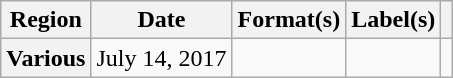<table class="wikitable plainrowheaders">
<tr>
<th scope="col">Region</th>
<th scope="col">Date</th>
<th scope="col">Format(s)</th>
<th scope="col">Label(s)</th>
<th scope="col"></th>
</tr>
<tr>
<th scope="row">Various</th>
<td>July 14, 2017</td>
<td></td>
<td></td>
<td></td>
</tr>
</table>
